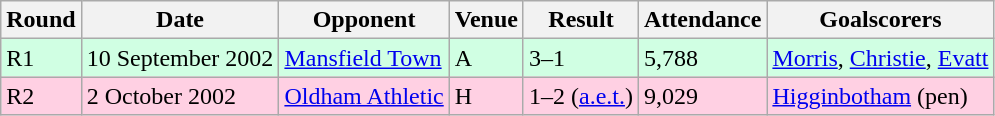<table class="wikitable">
<tr>
<th>Round</th>
<th>Date</th>
<th>Opponent</th>
<th>Venue</th>
<th>Result</th>
<th>Attendance</th>
<th>Goalscorers</th>
</tr>
<tr style="background-color: #d0ffe3;">
<td>R1</td>
<td>10 September 2002</td>
<td><a href='#'>Mansfield Town</a></td>
<td>A</td>
<td>3–1</td>
<td>5,788</td>
<td><a href='#'>Morris</a>, <a href='#'>Christie</a>, <a href='#'>Evatt</a></td>
</tr>
<tr style="background-color: #ffd0e3;">
<td>R2</td>
<td>2 October 2002</td>
<td><a href='#'>Oldham Athletic</a></td>
<td>H</td>
<td>1–2 (<a href='#'>a.e.t.</a>)</td>
<td>9,029</td>
<td><a href='#'>Higginbotham</a> (pen)</td>
</tr>
</table>
